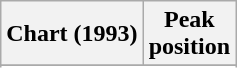<table class="wikitable sortable plainrowheaders" style="text-align:center">
<tr>
<th scope="col">Chart (1993)</th>
<th scope="col">Peak<br>position</th>
</tr>
<tr>
</tr>
<tr>
</tr>
</table>
